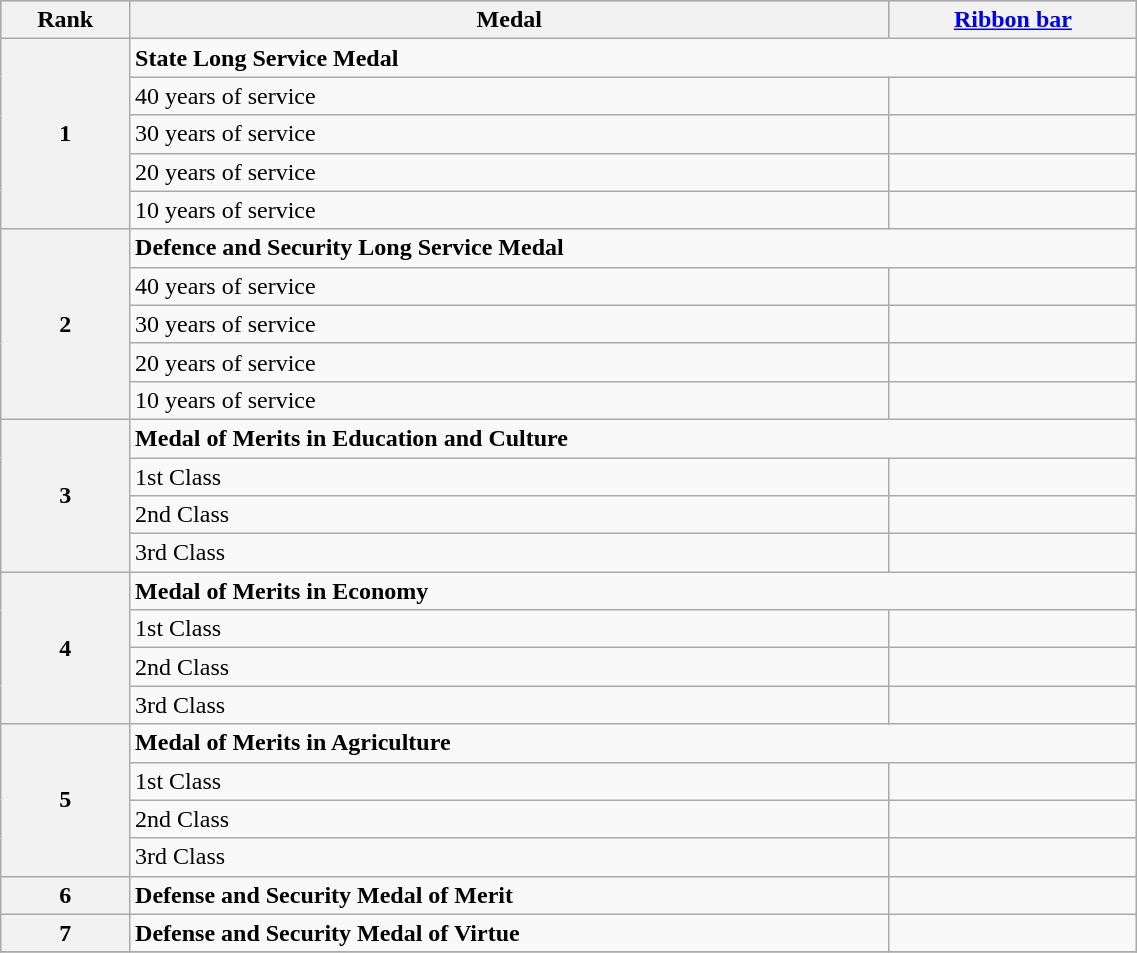<table class="wikitable" width="60%" width=600px>
<tr align="center" bgcolor="lightsteelblue" width="100%">
<th>Rank</th>
<th>Medal</th>
<th><a href='#'>Ribbon bar</a></th>
</tr>
<tr>
<th rowspan="5">1</th>
<td colspan="2"><strong>State Long Service Medal</strong></td>
</tr>
<tr>
<td>40 years of service</td>
<td></td>
</tr>
<tr>
<td>30 years of service</td>
<td></td>
</tr>
<tr>
<td>20 years of service</td>
<td></td>
</tr>
<tr>
<td>10 years of service</td>
<td></td>
</tr>
<tr>
<th rowspan="5">2</th>
<td colspan="2"><strong>Defence and Security Long Service Medal</strong></td>
</tr>
<tr>
<td>40 years of service</td>
<td></td>
</tr>
<tr>
<td>30 years of service</td>
<td></td>
</tr>
<tr>
<td>20 years of service</td>
<td></td>
</tr>
<tr>
<td>10 years of service</td>
<td></td>
</tr>
<tr>
<th rowspan="4">3</th>
<td colspan="2"><strong>Medal of Merits in Education and Culture</strong></td>
</tr>
<tr>
<td>1st Class</td>
<td></td>
</tr>
<tr>
<td>2nd Class</td>
<td></td>
</tr>
<tr>
<td>3rd Class</td>
<td></td>
</tr>
<tr>
<th rowspan="4">4</th>
<td colspan="2"><strong>Medal of Merits in Economy</strong></td>
</tr>
<tr>
<td>1st Class</td>
<td></td>
</tr>
<tr>
<td>2nd Class</td>
<td></td>
</tr>
<tr>
<td>3rd Class</td>
<td></td>
</tr>
<tr>
<th rowspan="4">5</th>
<td colspan="2"><strong>Medal of Merits in Agriculture</strong></td>
</tr>
<tr>
<td>1st Class</td>
<td></td>
</tr>
<tr>
<td>2nd Class</td>
<td></td>
</tr>
<tr>
<td>3rd Class</td>
<td></td>
</tr>
<tr>
<th>6</th>
<td><strong>Defense and Security Medal of Merit</strong></td>
<td></td>
</tr>
<tr>
<th>7</th>
<td><strong>Defense and Security Medal of Virtue</strong></td>
<td></td>
</tr>
<tr>
</tr>
</table>
